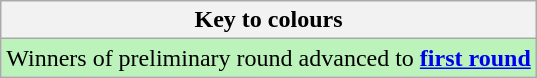<table class="wikitable">
<tr>
<th>Key to colours</th>
</tr>
<tr bgcolor=#BBF3BB>
<td>Winners of preliminary round advanced to <strong><a href='#'>first round</a></strong></td>
</tr>
</table>
